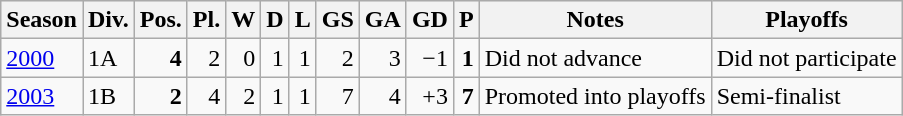<table class="wikitable">
<tr style="background:#efefef;">
<th>Season</th>
<th>Div.</th>
<th>Pos.</th>
<th>Pl.</th>
<th>W</th>
<th>D</th>
<th>L</th>
<th>GS</th>
<th>GA</th>
<th>GD</th>
<th>P</th>
<th>Notes</th>
<th>Playoffs</th>
</tr>
<tr>
<td><a href='#'>2000</a></td>
<td>1A</td>
<td align=right><strong>4</strong></td>
<td align=right>2</td>
<td align=right>0</td>
<td align=right>1</td>
<td align=right>1</td>
<td align=right>2</td>
<td align=right>3</td>
<td align=right>−1</td>
<td align=right><strong>1</strong></td>
<td>Did not advance</td>
<td>Did not participate</td>
</tr>
<tr>
<td><a href='#'>2003</a></td>
<td>1B</td>
<td align=right><strong>2</strong></td>
<td align=right>4</td>
<td align=right>2</td>
<td align=right>1</td>
<td align=right>1</td>
<td align=right>7</td>
<td align=right>4</td>
<td align=right>+3</td>
<td align=right><strong>7</strong></td>
<td>Promoted into playoffs</td>
<td>Semi-finalist</td>
</tr>
</table>
